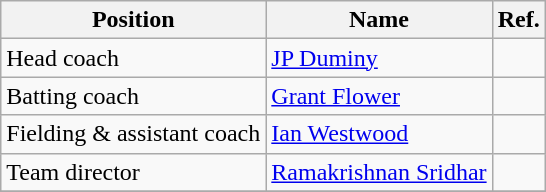<table class="wikitable" style="text-align:left;">
<tr>
<th>Position</th>
<th>Name</th>
<th>Ref.</th>
</tr>
<tr>
<td>Head coach</td>
<td><a href='#'>JP Duminy</a></td>
<td></td>
</tr>
<tr>
<td>Batting coach</td>
<td><a href='#'>Grant Flower</a></td>
<td></td>
</tr>
<tr>
<td>Fielding & assistant coach</td>
<td><a href='#'>Ian Westwood</a></td>
<td></td>
</tr>
<tr>
<td>Team director</td>
<td><a href='#'>Ramakrishnan Sridhar</a></td>
<td></td>
</tr>
<tr>
</tr>
</table>
